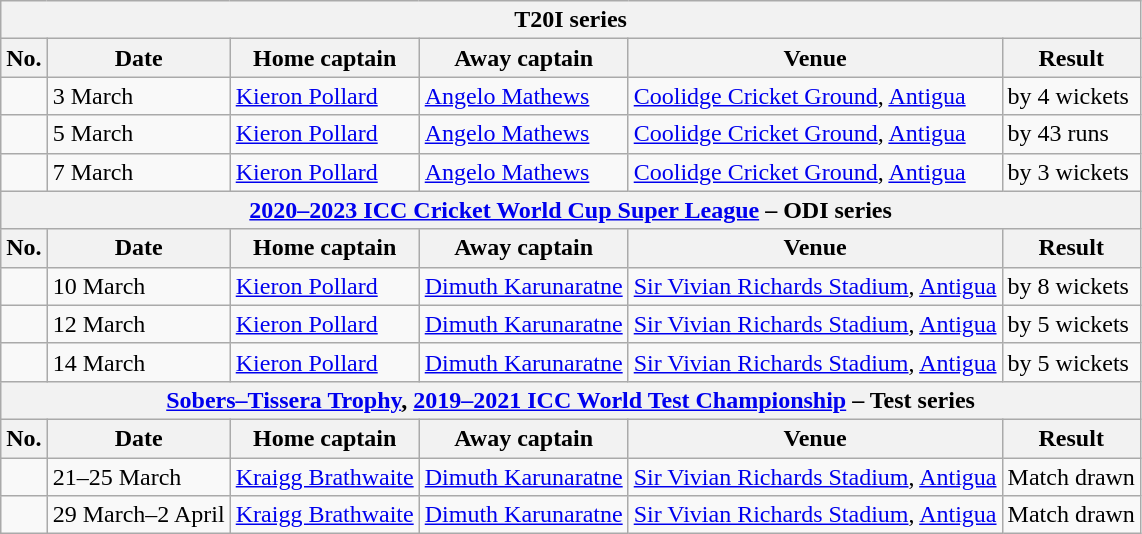<table class="wikitable">
<tr>
<th colspan="9">T20I series</th>
</tr>
<tr>
<th>No.</th>
<th>Date</th>
<th>Home captain</th>
<th>Away captain</th>
<th>Venue</th>
<th>Result</th>
</tr>
<tr>
<td></td>
<td>3 March</td>
<td><a href='#'>Kieron Pollard</a></td>
<td><a href='#'>Angelo Mathews</a></td>
<td><a href='#'>Coolidge Cricket Ground</a>, <a href='#'>Antigua</a></td>
<td> by 4 wickets</td>
</tr>
<tr>
<td></td>
<td>5 March</td>
<td><a href='#'>Kieron Pollard</a></td>
<td><a href='#'>Angelo Mathews</a></td>
<td><a href='#'>Coolidge Cricket Ground</a>, <a href='#'>Antigua</a></td>
<td> by 43 runs</td>
</tr>
<tr>
<td></td>
<td>7 March</td>
<td><a href='#'>Kieron Pollard</a></td>
<td><a href='#'>Angelo Mathews</a></td>
<td><a href='#'>Coolidge Cricket Ground</a>, <a href='#'>Antigua</a></td>
<td> by 3 wickets</td>
</tr>
<tr>
<th colspan="9"><a href='#'>2020–2023 ICC Cricket World Cup Super League</a> – ODI series</th>
</tr>
<tr>
<th>No.</th>
<th>Date</th>
<th>Home captain</th>
<th>Away captain</th>
<th>Venue</th>
<th>Result</th>
</tr>
<tr>
<td></td>
<td>10 March</td>
<td><a href='#'>Kieron Pollard</a></td>
<td><a href='#'>Dimuth Karunaratne</a></td>
<td><a href='#'>Sir Vivian Richards Stadium</a>, <a href='#'>Antigua</a></td>
<td> by 8 wickets</td>
</tr>
<tr>
<td></td>
<td>12 March</td>
<td><a href='#'>Kieron Pollard</a></td>
<td><a href='#'>Dimuth Karunaratne</a></td>
<td><a href='#'>Sir Vivian Richards Stadium</a>, <a href='#'>Antigua</a></td>
<td> by 5 wickets</td>
</tr>
<tr>
<td></td>
<td>14 March</td>
<td><a href='#'>Kieron Pollard</a></td>
<td><a href='#'>Dimuth Karunaratne</a></td>
<td><a href='#'>Sir Vivian Richards Stadium</a>, <a href='#'>Antigua</a></td>
<td> by 5 wickets</td>
</tr>
<tr>
<th colspan="9"><a href='#'>Sobers–Tissera Trophy</a>, <a href='#'>2019–2021 ICC World Test Championship</a> – Test series</th>
</tr>
<tr>
<th>No.</th>
<th>Date</th>
<th>Home captain</th>
<th>Away captain</th>
<th>Venue</th>
<th>Result</th>
</tr>
<tr>
<td></td>
<td>21–25 March</td>
<td><a href='#'>Kraigg Brathwaite</a></td>
<td><a href='#'>Dimuth Karunaratne</a></td>
<td><a href='#'>Sir Vivian Richards Stadium</a>, <a href='#'>Antigua</a></td>
<td>Match drawn</td>
</tr>
<tr>
<td></td>
<td>29 March–2 April</td>
<td><a href='#'>Kraigg Brathwaite</a></td>
<td><a href='#'>Dimuth Karunaratne</a></td>
<td><a href='#'>Sir Vivian Richards Stadium</a>, <a href='#'>Antigua</a></td>
<td>Match drawn</td>
</tr>
</table>
